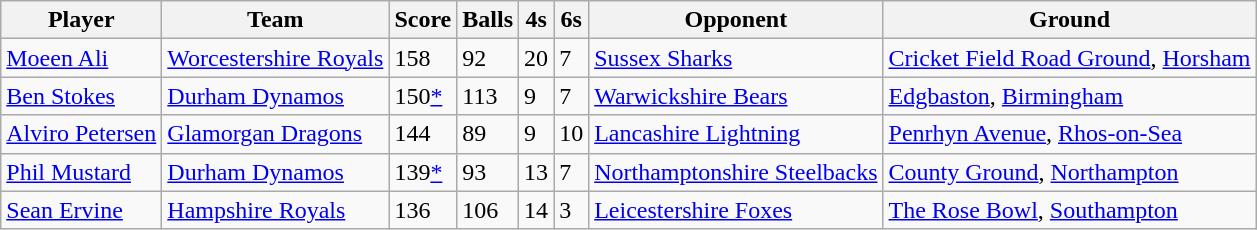<table class="wikitable">
<tr>
<th>Player</th>
<th>Team</th>
<th>Score</th>
<th>Balls</th>
<th>4s</th>
<th>6s</th>
<th>Opponent</th>
<th>Ground</th>
</tr>
<tr>
<td><a href='#'>Moeen Ali</a></td>
<td><a href='#'>Worcestershire Royals</a></td>
<td>158</td>
<td>92</td>
<td>20</td>
<td>7</td>
<td><a href='#'>Sussex Sharks</a></td>
<td><a href='#'>Cricket Field Road Ground</a>, <a href='#'>Horsham</a></td>
</tr>
<tr>
<td><a href='#'>Ben Stokes</a></td>
<td><a href='#'>Durham Dynamos</a></td>
<td>150<a href='#'>*</a></td>
<td>113</td>
<td>9</td>
<td>7</td>
<td><a href='#'>Warwickshire Bears</a></td>
<td><a href='#'>Edgbaston</a>, <a href='#'>Birmingham</a></td>
</tr>
<tr>
<td><a href='#'>Alviro Petersen</a></td>
<td><a href='#'>Glamorgan Dragons</a></td>
<td>144</td>
<td>89</td>
<td>9</td>
<td>10</td>
<td><a href='#'>Lancashire Lightning</a></td>
<td><a href='#'>Penrhyn Avenue</a>, <a href='#'>Rhos-on-Sea</a></td>
</tr>
<tr>
<td><a href='#'>Phil Mustard</a></td>
<td><a href='#'>Durham Dynamos</a></td>
<td>139<a href='#'>*</a></td>
<td>93</td>
<td>13</td>
<td>7</td>
<td><a href='#'>Northamptonshire Steelbacks</a></td>
<td><a href='#'>County Ground</a>, <a href='#'>Northampton</a></td>
</tr>
<tr>
<td><a href='#'>Sean Ervine</a></td>
<td><a href='#'>Hampshire Royals</a></td>
<td>136</td>
<td>106</td>
<td>14</td>
<td>3</td>
<td><a href='#'>Leicestershire Foxes</a></td>
<td><a href='#'>The Rose Bowl</a>, <a href='#'>Southampton</a></td>
</tr>
</table>
